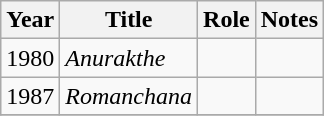<table class="wikitable sortable">
<tr>
<th>Year</th>
<th>Title</th>
<th>Role</th>
<th class="unsortable">Notes</th>
</tr>
<tr>
<td>1980</td>
<td><em>Anurakthe</em></td>
<td></td>
<td></td>
</tr>
<tr>
<td>1987</td>
<td><em>Romanchana</em></td>
<td></td>
<td></td>
</tr>
<tr>
</tr>
</table>
